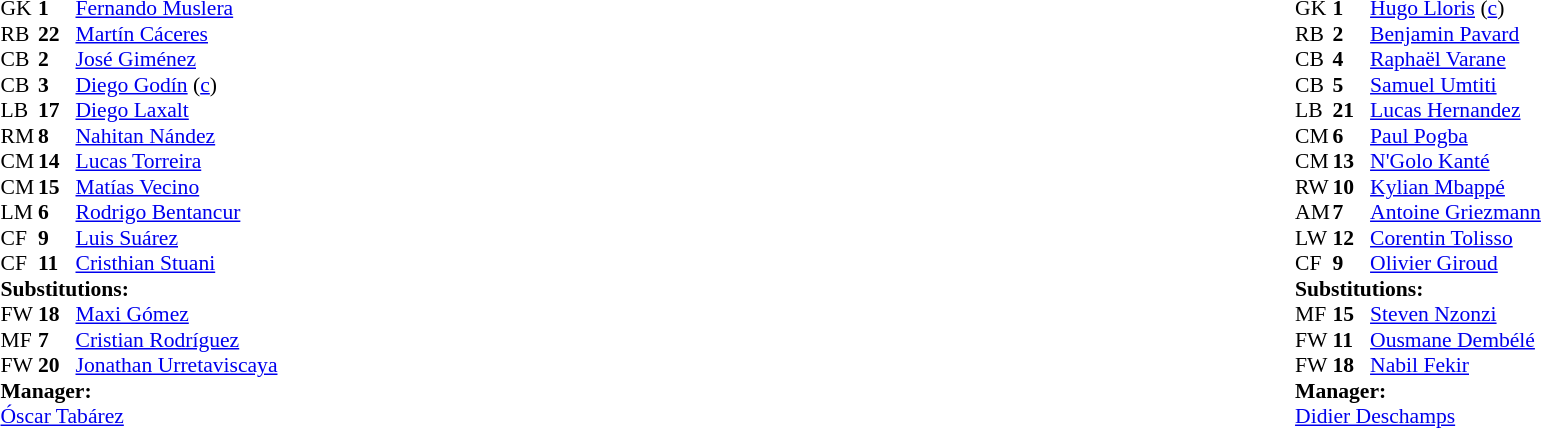<table width="100%">
<tr>
<td valign="top" width="40%"><br><table style="font-size:90%" cellspacing="0" cellpadding="0">
<tr>
<th width=25></th>
<th width=25></th>
</tr>
<tr>
<td>GK</td>
<td><strong>1</strong></td>
<td><a href='#'>Fernando Muslera</a></td>
</tr>
<tr>
<td>RB</td>
<td><strong>22</strong></td>
<td><a href='#'>Martín Cáceres</a></td>
</tr>
<tr>
<td>CB</td>
<td><strong>2</strong></td>
<td><a href='#'>José Giménez</a></td>
</tr>
<tr>
<td>CB</td>
<td><strong>3</strong></td>
<td><a href='#'>Diego Godín</a> (<a href='#'>c</a>)</td>
</tr>
<tr>
<td>LB</td>
<td><strong>17</strong></td>
<td><a href='#'>Diego Laxalt</a></td>
</tr>
<tr>
<td>RM</td>
<td><strong>8</strong></td>
<td><a href='#'>Nahitan Nández</a></td>
<td></td>
<td></td>
</tr>
<tr>
<td>CM</td>
<td><strong>14</strong></td>
<td><a href='#'>Lucas Torreira</a></td>
</tr>
<tr>
<td>CM</td>
<td><strong>15</strong></td>
<td><a href='#'>Matías Vecino</a></td>
</tr>
<tr>
<td>LM</td>
<td><strong>6</strong></td>
<td><a href='#'>Rodrigo Bentancur</a></td>
<td></td>
<td></td>
</tr>
<tr>
<td>CF</td>
<td><strong>9</strong></td>
<td><a href='#'>Luis Suárez</a></td>
</tr>
<tr>
<td>CF</td>
<td><strong>11</strong></td>
<td><a href='#'>Cristhian Stuani</a></td>
<td></td>
<td></td>
</tr>
<tr>
<td colspan=3><strong>Substitutions:</strong></td>
</tr>
<tr>
<td>FW</td>
<td><strong>18</strong></td>
<td><a href='#'>Maxi Gómez</a></td>
<td></td>
<td></td>
</tr>
<tr>
<td>MF</td>
<td><strong>7</strong></td>
<td><a href='#'>Cristian Rodríguez</a></td>
<td></td>
<td></td>
</tr>
<tr>
<td>FW</td>
<td><strong>20</strong></td>
<td><a href='#'>Jonathan Urretaviscaya</a></td>
<td></td>
<td></td>
</tr>
<tr>
<td colspan=3><strong>Manager:</strong></td>
</tr>
<tr>
<td colspan=3><a href='#'>Óscar Tabárez</a></td>
</tr>
</table>
</td>
<td valign="top"></td>
<td valign="top" width="50%"><br><table style="font-size:90%; margin:auto" cellspacing="0" cellpadding="0">
<tr>
<th width=25></th>
<th width=25></th>
</tr>
<tr>
<td>GK</td>
<td><strong>1</strong></td>
<td><a href='#'>Hugo Lloris</a> (<a href='#'>c</a>)</td>
</tr>
<tr>
<td>RB</td>
<td><strong>2</strong></td>
<td><a href='#'>Benjamin Pavard</a></td>
</tr>
<tr>
<td>CB</td>
<td><strong>4</strong></td>
<td><a href='#'>Raphaël Varane</a></td>
</tr>
<tr>
<td>CB</td>
<td><strong>5</strong></td>
<td><a href='#'>Samuel Umtiti</a></td>
</tr>
<tr>
<td>LB</td>
<td><strong>21</strong></td>
<td><a href='#'>Lucas Hernandez</a></td>
<td></td>
</tr>
<tr>
<td>CM</td>
<td><strong>6</strong></td>
<td><a href='#'>Paul Pogba</a></td>
</tr>
<tr>
<td>CM</td>
<td><strong>13</strong></td>
<td><a href='#'>N'Golo Kanté</a></td>
</tr>
<tr>
<td>RW</td>
<td><strong>10</strong></td>
<td><a href='#'>Kylian Mbappé</a></td>
<td></td>
<td></td>
</tr>
<tr>
<td>AM</td>
<td><strong>7</strong></td>
<td><a href='#'>Antoine Griezmann</a></td>
<td></td>
<td></td>
</tr>
<tr>
<td>LW</td>
<td><strong>12</strong></td>
<td><a href='#'>Corentin Tolisso</a></td>
<td></td>
<td></td>
</tr>
<tr>
<td>CF</td>
<td><strong>9</strong></td>
<td><a href='#'>Olivier Giroud</a></td>
</tr>
<tr>
<td colspan=3><strong>Substitutions:</strong></td>
</tr>
<tr>
<td>MF</td>
<td><strong>15</strong></td>
<td><a href='#'>Steven Nzonzi</a></td>
<td></td>
<td></td>
</tr>
<tr>
<td>FW</td>
<td><strong>11</strong></td>
<td><a href='#'>Ousmane Dembélé</a></td>
<td></td>
<td></td>
</tr>
<tr>
<td>FW</td>
<td><strong>18</strong></td>
<td><a href='#'>Nabil Fekir</a></td>
<td></td>
<td></td>
</tr>
<tr>
<td colspan=3><strong>Manager:</strong></td>
</tr>
<tr>
<td colspan=3><a href='#'>Didier Deschamps</a></td>
</tr>
</table>
</td>
</tr>
</table>
